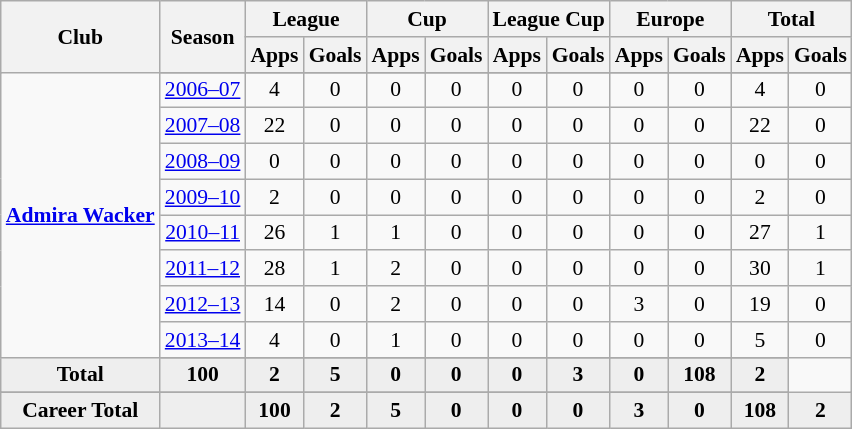<table class="wikitable" style="font-size:90%; text-align: center;">
<tr>
<th rowspan="2">Club</th>
<th rowspan="2">Season</th>
<th colspan="2">League</th>
<th colspan="2">Cup</th>
<th colspan="2">League Cup</th>
<th colspan="2">Europe</th>
<th colspan="2">Total</th>
</tr>
<tr>
<th>Apps</th>
<th>Goals</th>
<th>Apps</th>
<th>Goals</th>
<th>Apps</th>
<th>Goals</th>
<th>Apps</th>
<th>Goals</th>
<th>Apps</th>
<th>Goals</th>
</tr>
<tr ||-||-||-|->
<td rowspan="10" valign="center"><strong><a href='#'>Admira Wacker</a></strong></td>
</tr>
<tr>
<td><a href='#'>2006–07</a></td>
<td>4</td>
<td>0</td>
<td>0</td>
<td>0</td>
<td>0</td>
<td>0</td>
<td>0</td>
<td>0</td>
<td>4</td>
<td>0</td>
</tr>
<tr>
<td><a href='#'>2007–08</a></td>
<td>22</td>
<td>0</td>
<td>0</td>
<td>0</td>
<td>0</td>
<td>0</td>
<td>0</td>
<td>0</td>
<td>22</td>
<td>0</td>
</tr>
<tr>
<td><a href='#'>2008–09</a></td>
<td>0</td>
<td>0</td>
<td>0</td>
<td>0</td>
<td>0</td>
<td>0</td>
<td>0</td>
<td>0</td>
<td>0</td>
<td>0</td>
</tr>
<tr>
<td><a href='#'>2009–10</a></td>
<td>2</td>
<td>0</td>
<td>0</td>
<td>0</td>
<td>0</td>
<td>0</td>
<td>0</td>
<td>0</td>
<td>2</td>
<td>0</td>
</tr>
<tr>
<td><a href='#'>2010–11</a></td>
<td>26</td>
<td>1</td>
<td>1</td>
<td>0</td>
<td>0</td>
<td>0</td>
<td>0</td>
<td>0</td>
<td>27</td>
<td>1</td>
</tr>
<tr>
<td><a href='#'>2011–12</a></td>
<td>28</td>
<td>1</td>
<td>2</td>
<td>0</td>
<td>0</td>
<td>0</td>
<td>0</td>
<td>0</td>
<td>30</td>
<td>1</td>
</tr>
<tr>
<td><a href='#'>2012–13</a></td>
<td>14</td>
<td>0</td>
<td>2</td>
<td>0</td>
<td>0</td>
<td>0</td>
<td>3</td>
<td>0</td>
<td>19</td>
<td>0</td>
</tr>
<tr>
<td><a href='#'>2013–14</a></td>
<td>4</td>
<td>0</td>
<td>1</td>
<td>0</td>
<td>0</td>
<td>0</td>
<td>0</td>
<td>0</td>
<td>5</td>
<td>0</td>
</tr>
<tr>
</tr>
<tr style="font-weight:bold; background-color:#eeeeee;">
<td>Total</td>
<td>100</td>
<td>2</td>
<td>5</td>
<td>0</td>
<td>0</td>
<td>0</td>
<td>3</td>
<td>0</td>
<td>108</td>
<td>2</td>
</tr>
<tr>
</tr>
<tr style="font-weight:bold; background-color:#eeeeee;">
<td rowspan="2" valign="top"><strong>Career Total</strong></td>
<td></td>
<td><strong>100</strong></td>
<td><strong>2</strong></td>
<td><strong>5</strong></td>
<td><strong>0</strong></td>
<td><strong>0</strong></td>
<td><strong>0</strong></td>
<td><strong>3</strong></td>
<td><strong>0</strong></td>
<td><strong>108</strong></td>
<td><strong>2</strong></td>
</tr>
</table>
